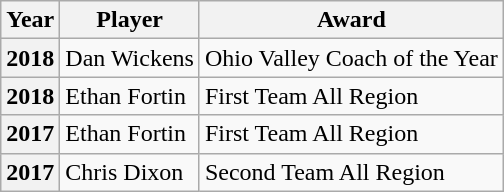<table class="wikitable">
<tr>
<th>Year</th>
<th>Player</th>
<th>Award</th>
</tr>
<tr>
<th>2018</th>
<td>Dan Wickens</td>
<td>Ohio Valley Coach of the Year</td>
</tr>
<tr>
<th>2018</th>
<td>Ethan Fortin</td>
<td>First Team All Region</td>
</tr>
<tr>
<th>2017</th>
<td>Ethan Fortin</td>
<td>First Team All Region</td>
</tr>
<tr>
<th>2017</th>
<td>Chris Dixon</td>
<td>Second Team All Region</td>
</tr>
</table>
